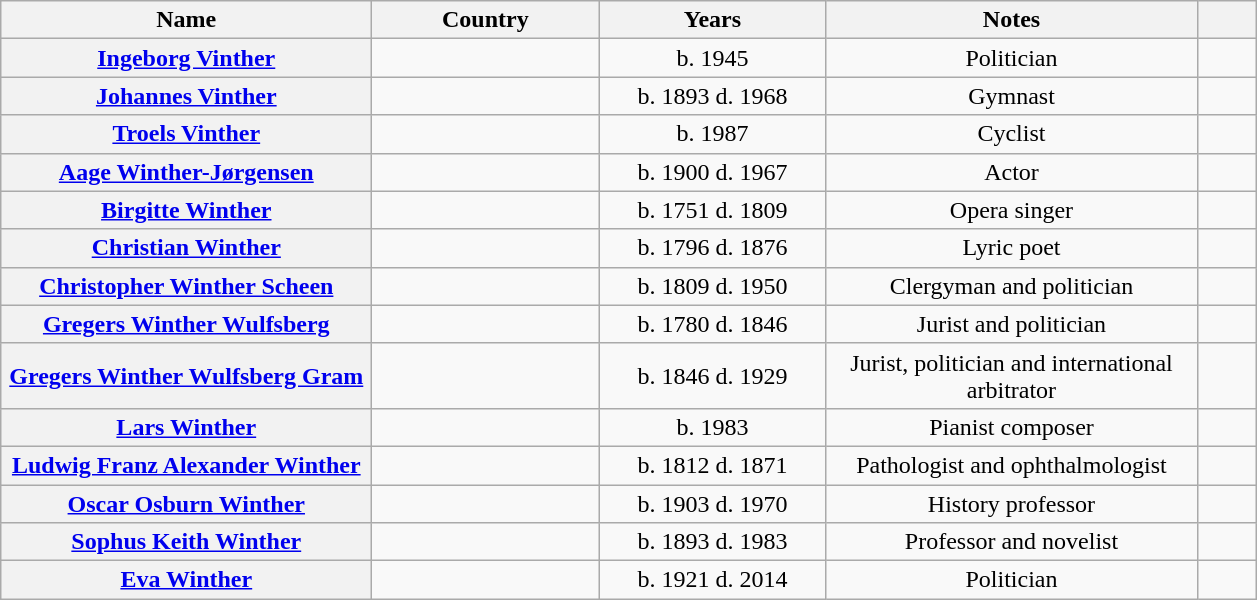<table class="wikitable sortable plainrowheaders" style="text-align:center;">
<tr>
<th scope="col" style="width:15em;">Name</th>
<th scope="col" style="width:9em;" class="unsortable">Country</th>
<th scope="col" style="width:9em;" class="unsortable">Years</th>
<th scope="col" style="width:15em;" class="unsortable">Notes</th>
<th scope="col" style="width:2em;" class="unsortable"></th>
</tr>
<tr>
<th scope="row"><a href='#'>Ingeborg Vinther</a></th>
<td></td>
<td>b. 1945</td>
<td>Politician</td>
<td></td>
</tr>
<tr>
<th scope="row"><a href='#'>Johannes Vinther</a></th>
<td></td>
<td>b. 1893 d. 1968</td>
<td>Gymnast</td>
<td></td>
</tr>
<tr>
<th scope="row"><a href='#'>Troels Vinther</a></th>
<td></td>
<td>b. 1987</td>
<td>Cyclist</td>
<td></td>
</tr>
<tr>
<th scope="row"><a href='#'>Aage Winther-Jørgensen</a></th>
<td></td>
<td>b. 1900 d. 1967</td>
<td>Actor</td>
<td></td>
</tr>
<tr>
<th scope="row"><a href='#'>Birgitte Winther</a></th>
<td></td>
<td>b. 1751 d. 1809</td>
<td>Opera singer</td>
<td></td>
</tr>
<tr>
<th scope="row"><a href='#'>Christian Winther</a></th>
<td></td>
<td>b. 1796 d. 1876</td>
<td>Lyric poet</td>
<td></td>
</tr>
<tr>
<th scope="row"><a href='#'>Christopher Winther Scheen</a></th>
<td></td>
<td>b. 1809 d. 1950</td>
<td>Clergyman and politician</td>
<td></td>
</tr>
<tr>
<th scope="row"><a href='#'>Gregers Winther Wulfsberg</a></th>
<td></td>
<td>b. 1780 d. 1846</td>
<td>Jurist and politician</td>
<td></td>
</tr>
<tr>
<th scope="row"><a href='#'>Gregers Winther Wulfsberg Gram</a></th>
<td></td>
<td>b. 1846 d. 1929</td>
<td>Jurist, politician and international arbitrator</td>
<td></td>
</tr>
<tr>
<th scope="row"><a href='#'>Lars Winther</a></th>
<td></td>
<td>b. 1983</td>
<td>Pianist composer</td>
<td></td>
</tr>
<tr>
<th scope="row"><a href='#'>Ludwig Franz Alexander Winther</a></th>
<td></td>
<td>b. 1812 d. 1871</td>
<td>Pathologist and ophthalmologist</td>
<td></td>
</tr>
<tr>
<th scope="row"><a href='#'>Oscar Osburn Winther</a></th>
<td></td>
<td>b. 1903 d. 1970</td>
<td>History professor</td>
<td></td>
</tr>
<tr>
<th scope="row"><a href='#'>Sophus Keith Winther</a></th>
<td></td>
<td>b. 1893 d. 1983</td>
<td>Professor and novelist</td>
<td></td>
</tr>
<tr>
<th scope="row"><a href='#'>Eva Winther</a></th>
<td></td>
<td>b. 1921 d. 2014</td>
<td>Politician</td>
<td></td>
</tr>
</table>
